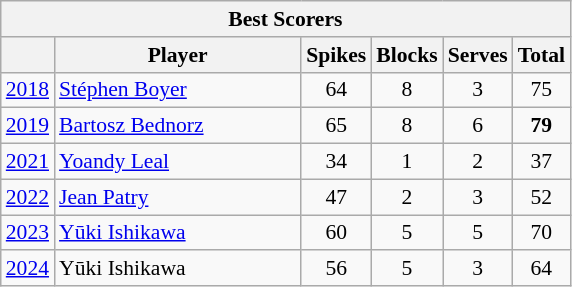<table class="wikitable sortable" style=font-size:90%>
<tr>
<th colspan=6>Best Scorers</th>
</tr>
<tr>
<th></th>
<th width=158>Player</th>
<th width=20>Spikes</th>
<th width=20>Blocks</th>
<th width=20>Serves</th>
<th width=20>Total</th>
</tr>
<tr>
<td><a href='#'>2018</a></td>
<td> <a href='#'>Stéphen Boyer</a></td>
<td align=center>64</td>
<td align=center>8</td>
<td align=center>3</td>
<td align=center>75</td>
</tr>
<tr>
<td><a href='#'>2019</a></td>
<td> <a href='#'>Bartosz Bednorz</a></td>
<td align=center>65</td>
<td align=center>8</td>
<td align=center>6</td>
<td align=center><strong>79</strong></td>
</tr>
<tr>
<td><a href='#'>2021</a></td>
<td> <a href='#'>Yoandy Leal</a></td>
<td align=center>34</td>
<td align=center>1</td>
<td align=center>2</td>
<td align=center>37</td>
</tr>
<tr>
<td><a href='#'>2022</a></td>
<td> <a href='#'>Jean Patry</a></td>
<td align=center>47</td>
<td align=center>2</td>
<td align=center>3</td>
<td align=center>52</td>
</tr>
<tr>
<td><a href='#'>2023</a></td>
<td> <a href='#'>Yūki Ishikawa</a></td>
<td align=center>60</td>
<td align=center>5</td>
<td align=center>5</td>
<td align=center>70</td>
</tr>
<tr>
<td><a href='#'>2024</a></td>
<td> Yūki Ishikawa</td>
<td align=center>56</td>
<td align=center>5</td>
<td align=center>3</td>
<td align=center>64</td>
</tr>
</table>
